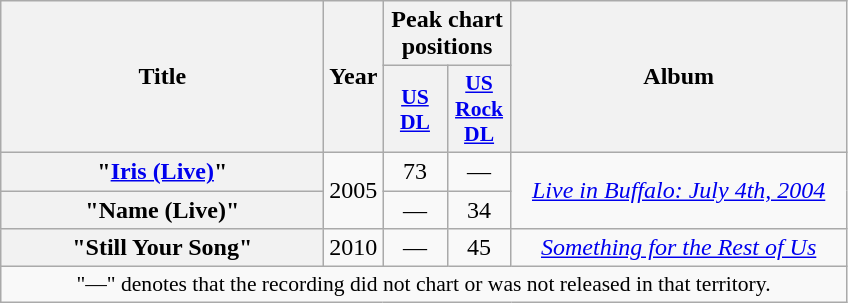<table class="wikitable plainrowheaders" style="text-align:center;">
<tr>
<th scope="col" rowspan="2" style="width:13em;">Title</th>
<th scope="col" rowspan="2">Year</th>
<th scope="col" colspan="2">Peak chart positions</th>
<th scope="col" rowspan="2" style="width:13.5em;">Album</th>
</tr>
<tr>
<th scope="col" style="width:2.5em;font-size:90%;"><a href='#'>US<br>DL</a><br></th>
<th scope="col" style="width:2.5em;font-size:90%;"><a href='#'>US<br>Rock<br>DL</a><br></th>
</tr>
<tr>
<th scope="row">"<a href='#'>Iris (Live)</a>"</th>
<td rowspan="2">2005</td>
<td>73</td>
<td>—</td>
<td rowspan="2"><em><a href='#'>Live in Buffalo: July 4th, 2004</a></em></td>
</tr>
<tr>
<th scope="row">"Name (Live)"</th>
<td>—</td>
<td>34</td>
</tr>
<tr>
<th scope="row">"Still Your Song"</th>
<td>2010</td>
<td>—</td>
<td>45</td>
<td><em><a href='#'>Something for the Rest of Us</a></em></td>
</tr>
<tr>
<td colspan="5" style="font-size:90%">"—" denotes that the recording did not chart or was not released in that territory.</td>
</tr>
</table>
